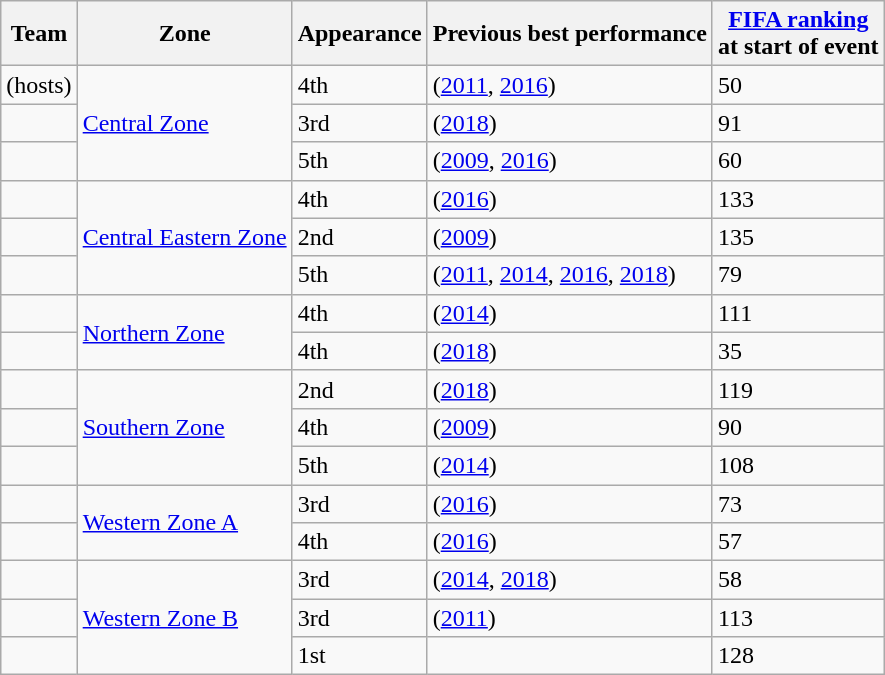<table class="wikitable sortable" style="text-align: left;">
<tr>
<th>Team</th>
<th>Zone</th>
<th data-sort-type="number">Appearance</th>
<th>Previous best performance</th>
<th><a href='#'>FIFA ranking</a><br>at start of event</th>
</tr>
<tr>
<td> (hosts)</td>
<td rowspan="3"><a href='#'>Central Zone</a></td>
<td>4th</td>
<td> (<a href='#'>2011</a>, <a href='#'>2016</a>)</td>
<td>50</td>
</tr>
<tr>
<td></td>
<td>3rd</td>
<td> (<a href='#'>2018</a>)</td>
<td>91</td>
</tr>
<tr>
<td></td>
<td>5th</td>
<td> (<a href='#'>2009</a>, <a href='#'>2016</a>)</td>
<td>60</td>
</tr>
<tr>
<td></td>
<td rowspan="3"><a href='#'>Central Eastern Zone</a></td>
<td>4th</td>
<td> (<a href='#'>2016</a>)</td>
<td>133</td>
</tr>
<tr>
<td></td>
<td>2nd</td>
<td> (<a href='#'>2009</a>)</td>
<td>135</td>
</tr>
<tr>
<td></td>
<td>5th</td>
<td> (<a href='#'>2011</a>, <a href='#'>2014</a>, <a href='#'>2016</a>, <a href='#'>2018</a>)</td>
<td>79</td>
</tr>
<tr>
<td></td>
<td rowspan="2"><a href='#'>Northern Zone</a></td>
<td>4th</td>
<td> (<a href='#'>2014</a>)</td>
<td>111</td>
</tr>
<tr>
<td></td>
<td>4th</td>
<td> (<a href='#'>2018</a>)</td>
<td>35</td>
</tr>
<tr>
<td></td>
<td rowspan="3"><a href='#'>Southern Zone</a></td>
<td>2nd</td>
<td> (<a href='#'>2018</a>)</td>
<td>119</td>
</tr>
<tr>
<td></td>
<td>4th</td>
<td> (<a href='#'>2009</a>)</td>
<td>90</td>
</tr>
<tr>
<td></td>
<td>5th</td>
<td> (<a href='#'>2014</a>)</td>
<td>108</td>
</tr>
<tr>
<td></td>
<td rowspan="2"><a href='#'>Western Zone A</a></td>
<td>3rd</td>
<td> (<a href='#'>2016</a>)</td>
<td>73</td>
</tr>
<tr>
<td></td>
<td>4th</td>
<td> (<a href='#'>2016</a>)</td>
<td>57</td>
</tr>
<tr>
<td></td>
<td rowspan="3"><a href='#'>Western Zone B</a></td>
<td>3rd</td>
<td> (<a href='#'>2014</a>, <a href='#'>2018</a>)</td>
<td>58</td>
</tr>
<tr>
<td></td>
<td>3rd</td>
<td> (<a href='#'>2011</a>)</td>
<td>113</td>
</tr>
<tr>
<td></td>
<td>1st</td>
<td></td>
<td>128</td>
</tr>
</table>
